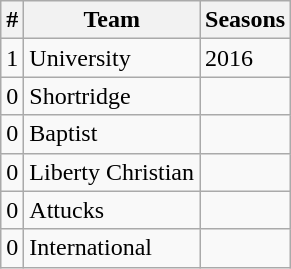<table class="wikitable" style=>
<tr>
<th>#</th>
<th>Team</th>
<th>Seasons</th>
</tr>
<tr>
<td>1</td>
<td>University</td>
<td>2016</td>
</tr>
<tr>
<td>0</td>
<td>Shortridge</td>
<td></td>
</tr>
<tr>
<td>0</td>
<td>Baptist</td>
<td></td>
</tr>
<tr>
<td>0</td>
<td>Liberty Christian</td>
<td></td>
</tr>
<tr>
<td>0</td>
<td>Attucks</td>
<td></td>
</tr>
<tr>
<td>0</td>
<td>International</td>
<td></td>
</tr>
</table>
